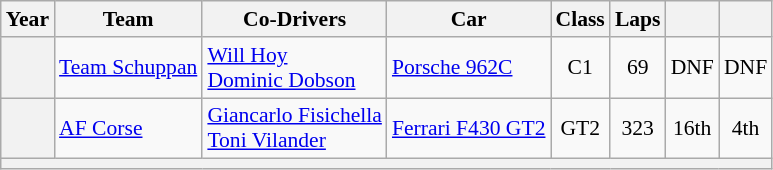<table class="wikitable" style="text-align:center; font-size:90%">
<tr>
<th>Year</th>
<th>Team</th>
<th>Co-Drivers</th>
<th>Car</th>
<th>Class</th>
<th>Laps</th>
<th></th>
<th></th>
</tr>
<tr>
<th></th>
<td align="left" nowrap> <a href='#'>Team Schuppan</a></td>
<td align="left" nowrap> <a href='#'>Will Hoy</a><br> <a href='#'>Dominic Dobson</a></td>
<td align="left" nowrap><a href='#'>Porsche 962C</a></td>
<td>C1</td>
<td>69</td>
<td>DNF</td>
<td>DNF</td>
</tr>
<tr>
<th></th>
<td align="left" nowrap> <a href='#'>AF Corse</a></td>
<td align="left" nowrap> <a href='#'>Giancarlo Fisichella</a><br> <a href='#'>Toni Vilander</a></td>
<td align="left" nowrap><a href='#'>Ferrari F430 GT2</a></td>
<td>GT2</td>
<td>323</td>
<td>16th</td>
<td>4th</td>
</tr>
<tr>
<th colspan="8"></th>
</tr>
</table>
